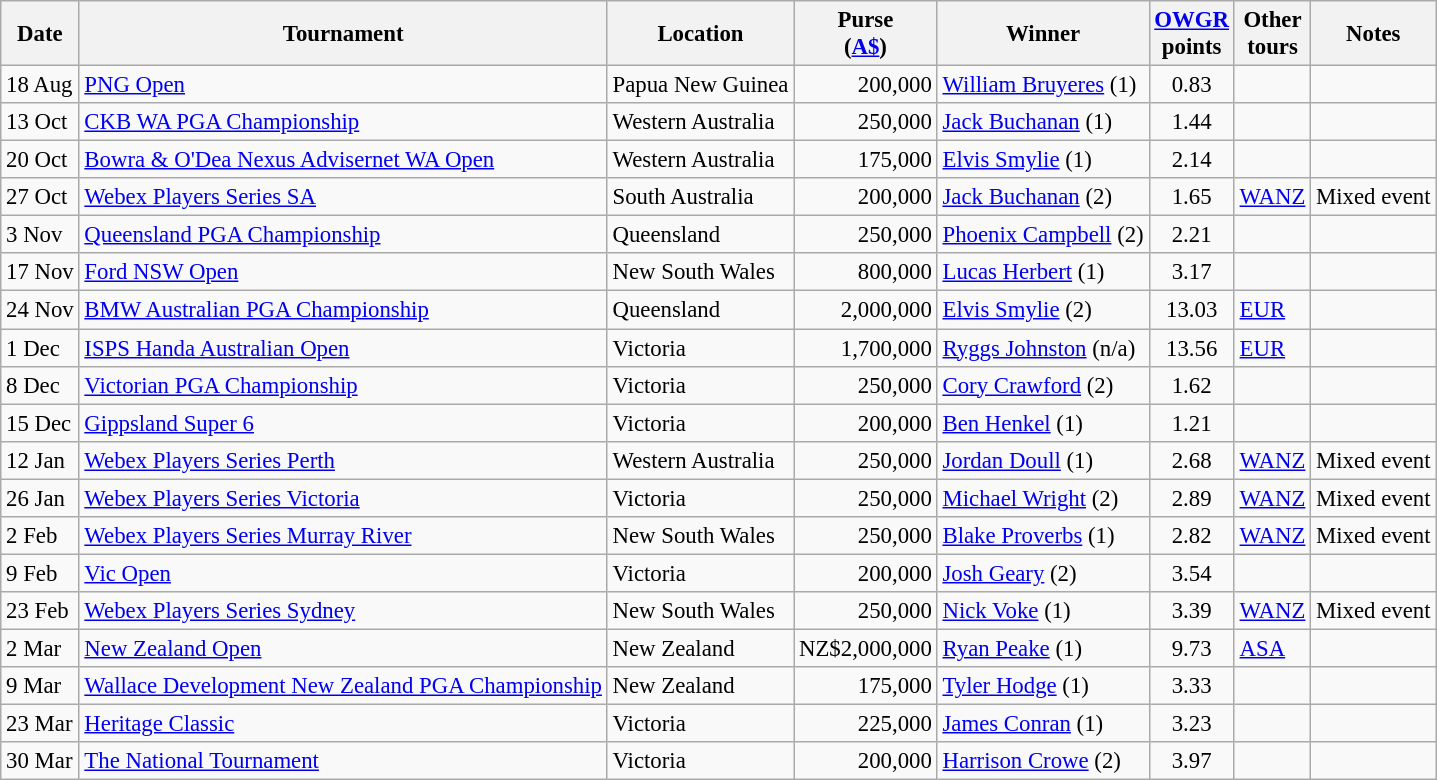<table class="wikitable" style="font-size:95%">
<tr>
<th>Date</th>
<th>Tournament</th>
<th>Location</th>
<th>Purse<br>(<a href='#'>A$</a>)</th>
<th>Winner</th>
<th><a href='#'>OWGR</a><br>points</th>
<th>Other<br>tours</th>
<th>Notes</th>
</tr>
<tr>
<td>18 Aug</td>
<td><a href='#'>PNG Open</a></td>
<td>Papua New Guinea</td>
<td align=right>200,000</td>
<td> <a href='#'>William Bruyeres</a> (1)</td>
<td align=center>0.83</td>
<td></td>
<td></td>
</tr>
<tr>
<td>13 Oct</td>
<td><a href='#'>CKB WA PGA Championship</a></td>
<td>Western Australia</td>
<td align=right>250,000</td>
<td> <a href='#'>Jack Buchanan</a> (1)</td>
<td align=center>1.44</td>
<td></td>
<td></td>
</tr>
<tr>
<td>20 Oct</td>
<td><a href='#'>Bowra & O'Dea Nexus Advisernet WA Open</a></td>
<td>Western Australia</td>
<td align=right>175,000</td>
<td> <a href='#'>Elvis Smylie</a> (1)</td>
<td align=center>2.14</td>
<td></td>
<td></td>
</tr>
<tr>
<td>27 Oct</td>
<td><a href='#'>Webex Players Series SA</a></td>
<td>South Australia</td>
<td align=right>200,000</td>
<td> <a href='#'>Jack Buchanan</a> (2)</td>
<td align=center>1.65</td>
<td><a href='#'>WANZ</a></td>
<td>Mixed event</td>
</tr>
<tr>
<td>3 Nov</td>
<td><a href='#'>Queensland PGA Championship</a></td>
<td>Queensland</td>
<td align=right>250,000</td>
<td> <a href='#'>Phoenix Campbell</a> (2)</td>
<td align=center>2.21</td>
<td></td>
<td></td>
</tr>
<tr>
<td>17 Nov</td>
<td><a href='#'>Ford NSW Open</a></td>
<td>New South Wales</td>
<td align=right>800,000</td>
<td> <a href='#'>Lucas Herbert</a> (1)</td>
<td align=center>3.17</td>
<td></td>
<td></td>
</tr>
<tr>
<td>24 Nov</td>
<td><a href='#'>BMW Australian PGA Championship</a></td>
<td>Queensland</td>
<td align=right>2,000,000</td>
<td> <a href='#'>Elvis Smylie</a> (2)</td>
<td align=center>13.03</td>
<td><a href='#'>EUR</a></td>
<td></td>
</tr>
<tr>
<td>1 Dec</td>
<td><a href='#'>ISPS Handa Australian Open</a></td>
<td>Victoria</td>
<td align=right>1,700,000</td>
<td> <a href='#'>Ryggs Johnston</a> (n/a)</td>
<td align=center>13.56</td>
<td><a href='#'>EUR</a></td>
<td></td>
</tr>
<tr>
<td>8 Dec</td>
<td><a href='#'>Victorian PGA Championship</a></td>
<td>Victoria</td>
<td align=right>250,000</td>
<td> <a href='#'>Cory Crawford</a> (2)</td>
<td align=center>1.62</td>
<td></td>
<td></td>
</tr>
<tr>
<td>15 Dec</td>
<td><a href='#'>Gippsland Super 6</a></td>
<td>Victoria</td>
<td align=right>200,000</td>
<td> <a href='#'>Ben Henkel</a> (1)</td>
<td align=center>1.21</td>
<td></td>
<td></td>
</tr>
<tr>
<td>12 Jan</td>
<td><a href='#'>Webex Players Series Perth</a></td>
<td>Western Australia</td>
<td align=right>250,000</td>
<td> <a href='#'>Jordan Doull</a> (1)</td>
<td align=center>2.68</td>
<td><a href='#'>WANZ</a></td>
<td>Mixed event</td>
</tr>
<tr>
<td>26 Jan</td>
<td><a href='#'>Webex Players Series Victoria</a></td>
<td>Victoria</td>
<td align=right>250,000</td>
<td> <a href='#'>Michael Wright</a> (2)</td>
<td align=center>2.89</td>
<td><a href='#'>WANZ</a></td>
<td>Mixed event</td>
</tr>
<tr>
<td>2 Feb</td>
<td><a href='#'>Webex Players Series Murray River</a></td>
<td>New South Wales</td>
<td align=right>250,000</td>
<td> <a href='#'>Blake Proverbs</a> (1)</td>
<td align=center>2.82</td>
<td><a href='#'>WANZ</a></td>
<td>Mixed event</td>
</tr>
<tr>
<td>9 Feb</td>
<td><a href='#'>Vic Open</a></td>
<td>Victoria</td>
<td align=right>200,000</td>
<td> <a href='#'>Josh Geary</a> (2)</td>
<td align=center>3.54</td>
<td></td>
<td></td>
</tr>
<tr>
<td>23 Feb</td>
<td><a href='#'>Webex Players Series Sydney</a></td>
<td>New South Wales</td>
<td align=right>250,000</td>
<td> <a href='#'>Nick Voke</a> (1)</td>
<td align=center>3.39</td>
<td><a href='#'>WANZ</a></td>
<td>Mixed event</td>
</tr>
<tr>
<td>2 Mar</td>
<td><a href='#'>New Zealand Open</a></td>
<td>New Zealand</td>
<td align=right>NZ$2,000,000</td>
<td> <a href='#'>Ryan Peake</a> (1)</td>
<td align=center>9.73</td>
<td><a href='#'>ASA</a></td>
<td></td>
</tr>
<tr>
<td>9 Mar</td>
<td><a href='#'>Wallace Development New Zealand PGA Championship</a></td>
<td>New Zealand</td>
<td align=right>175,000</td>
<td> <a href='#'>Tyler Hodge</a> (1)</td>
<td align=center>3.33</td>
<td></td>
<td></td>
</tr>
<tr>
<td>23 Mar</td>
<td><a href='#'>Heritage Classic</a></td>
<td>Victoria</td>
<td align=right>225,000</td>
<td> <a href='#'>James Conran</a> (1)</td>
<td align=center>3.23</td>
<td></td>
<td></td>
</tr>
<tr>
<td>30 Mar</td>
<td><a href='#'>The National Tournament</a></td>
<td>Victoria</td>
<td align=right>200,000</td>
<td> <a href='#'>Harrison Crowe</a> (2)</td>
<td align=center>3.97</td>
<td></td>
<td></td>
</tr>
</table>
